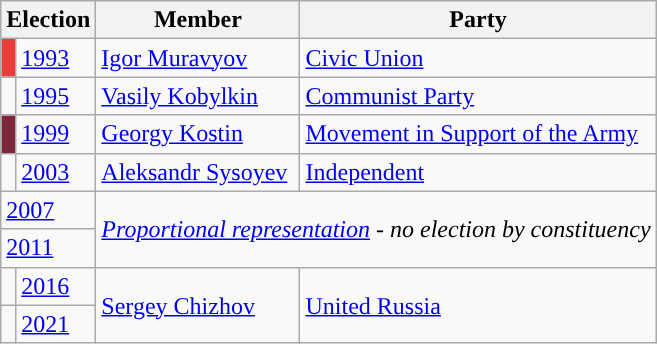<table class="wikitable">
<tr>
<th colspan="2">Election</th>
<th>Member</th>
<th>Party</th>
</tr>
<tr>
<td style="background-color:#EA3C38"></td>
<td><a href='#'>1993</a></td>
<td><a href='#'>Igor Muravyov</a></td>
<td><a href='#'>Civic Union</a></td>
</tr>
<tr>
<td style="background-color:"></td>
<td><a href='#'>1995</a></td>
<td><a href='#'>Vasily Kobylkin</a></td>
<td><a href='#'>Communist Party</a></td>
</tr>
<tr>
<td style="background-color:#7C273A"></td>
<td><a href='#'>1999</a></td>
<td><a href='#'>Georgy Kostin</a></td>
<td><a href='#'>Movement in Support of the Army</a></td>
</tr>
<tr>
<td style="background-color:"></td>
<td><a href='#'>2003</a></td>
<td><a href='#'>Aleksandr Sysoyev</a></td>
<td><a href='#'>Independent</a></td>
</tr>
<tr>
<td colspan=2><a href='#'>2007</a></td>
<td colspan=2 rowspan=2><em><a href='#'>Proportional representation</a> - no election by constituency</em></td>
</tr>
<tr>
<td colspan=2><a href='#'>2011</a></td>
</tr>
<tr>
<td style="background-color:"></td>
<td><a href='#'>2016</a></td>
<td rowspan=2><a href='#'>Sergey Chizhov</a></td>
<td rowspan=2><a href='#'>United Russia</a></td>
</tr>
<tr>
<td style="background-color:"></td>
<td><a href='#'>2021</a></td>
</tr>
</table>
